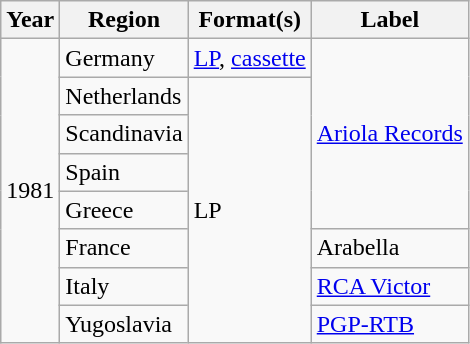<table class="wikitable">
<tr>
<th style="text-align:center;">Year</th>
<th style="text-align:center;">Region</th>
<th style="text-align:center;">Format(s)</th>
<th style="text-align:center;">Label</th>
</tr>
<tr>
<td style="text-align:left;" rowspan="8">1981</td>
<td align="left">Germany</td>
<td align="left"><a href='#'>LP</a>, <a href='#'>cassette</a></td>
<td style="text-align:left;" rowspan="5"><a href='#'>Ariola Records</a></td>
</tr>
<tr>
<td align="left">Netherlands</td>
<td style="text-align:left;" rowspan="7">LP</td>
</tr>
<tr>
<td align="left">Scandinavia</td>
</tr>
<tr>
<td align="left">Spain</td>
</tr>
<tr>
<td align="left">Greece</td>
</tr>
<tr>
<td align="left">France</td>
<td align="left">Arabella</td>
</tr>
<tr>
<td align="left">Italy</td>
<td align="left"><a href='#'>RCA Victor</a></td>
</tr>
<tr>
<td align="left">Yugoslavia</td>
<td align="left"><a href='#'>PGP-RTB</a></td>
</tr>
</table>
